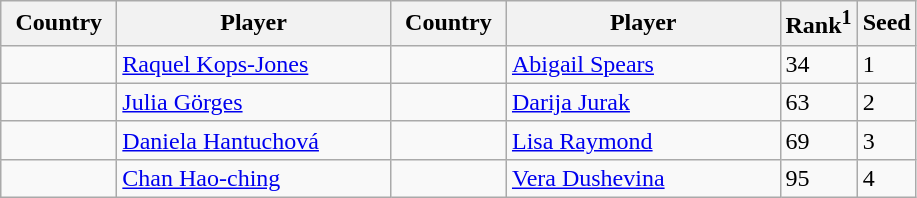<table class="sortable wikitable">
<tr>
<th width="70">Country</th>
<th width="175">Player</th>
<th width="70">Country</th>
<th width="175">Player</th>
<th>Rank<sup>1</sup></th>
<th>Seed</th>
</tr>
<tr>
<td></td>
<td><a href='#'>Raquel Kops-Jones</a></td>
<td></td>
<td><a href='#'>Abigail Spears</a></td>
<td>34</td>
<td>1</td>
</tr>
<tr>
<td></td>
<td><a href='#'>Julia Görges</a></td>
<td></td>
<td><a href='#'>Darija Jurak</a></td>
<td>63</td>
<td>2</td>
</tr>
<tr>
<td></td>
<td><a href='#'>Daniela Hantuchová</a></td>
<td></td>
<td><a href='#'>Lisa Raymond</a></td>
<td>69</td>
<td>3</td>
</tr>
<tr>
<td></td>
<td><a href='#'>Chan Hao-ching</a></td>
<td></td>
<td><a href='#'>Vera Dushevina</a></td>
<td>95</td>
<td>4</td>
</tr>
</table>
